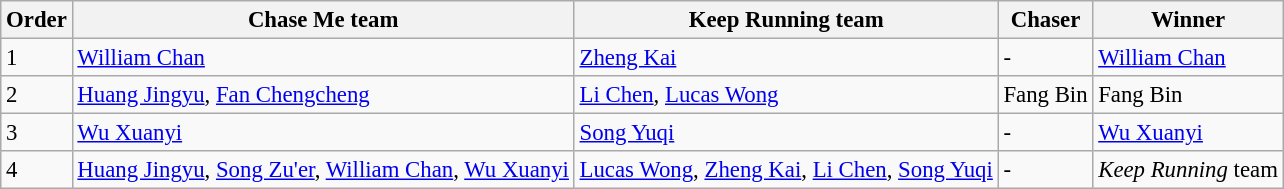<table class="wikitable" style="font-size:95%; text-align:left;">
<tr>
<th>Order</th>
<th>Chase Me team</th>
<th>Keep Running team</th>
<th>Chaser</th>
<th>Winner</th>
</tr>
<tr>
<td>1</td>
<td><a href='#'>William Chan</a></td>
<td><a href='#'>Zheng Kai</a></td>
<td>-</td>
<td><a href='#'>William Chan</a></td>
</tr>
<tr>
<td>2</td>
<td><a href='#'>Huang Jingyu</a>, <a href='#'>Fan Chengcheng</a></td>
<td><a href='#'>Li Chen</a>, <a href='#'>Lucas Wong</a></td>
<td>Fang Bin</td>
<td>Fang Bin</td>
</tr>
<tr>
<td>3</td>
<td><a href='#'>Wu Xuanyi</a></td>
<td><a href='#'>Song Yuqi</a></td>
<td>-</td>
<td><a href='#'>Wu Xuanyi</a></td>
</tr>
<tr>
<td>4</td>
<td><a href='#'>Huang Jingyu</a>, <a href='#'>Song Zu'er</a>, <a href='#'>William Chan</a>, <a href='#'>Wu Xuanyi</a></td>
<td><a href='#'>Lucas Wong</a>, <a href='#'>Zheng Kai</a>, <a href='#'>Li Chen</a>, <a href='#'>Song Yuqi</a></td>
<td>-</td>
<td><em>Keep Running</em> team</td>
</tr>
</table>
